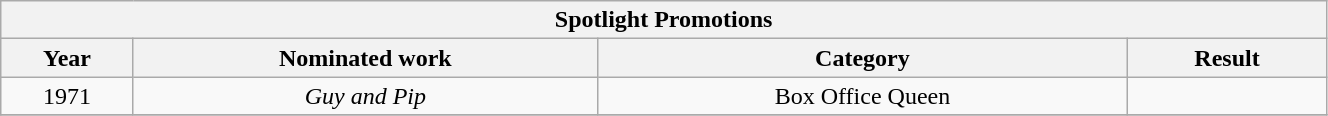<table width="70%" class="wikitable sortable">
<tr>
<th colspan="4" align="center"><strong>Spotlight Promotions</strong></th>
</tr>
<tr>
<th width="10%">Year</th>
<th width="35%">Nominated work</th>
<th width="40%">Category</th>
<th width="15%">Result</th>
</tr>
<tr>
<td align="center">1971</td>
<td align="center"><em>Guy and Pip</em></td>
<td align="center">Box Office Queen</td>
<td></td>
</tr>
<tr>
</tr>
</table>
